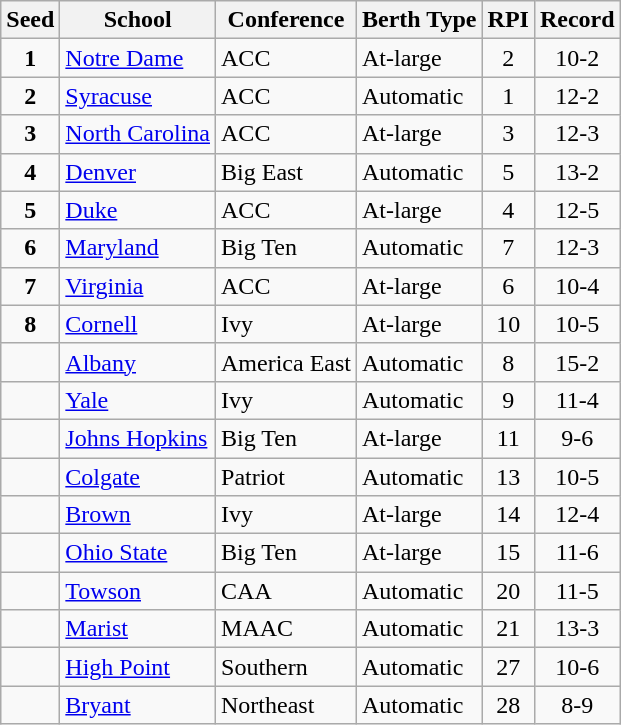<table class="wikitable sortable">
<tr>
<th>Seed</th>
<th>School</th>
<th>Conference</th>
<th>Berth Type</th>
<th>RPI</th>
<th>Record</th>
</tr>
<tr>
<td align=center><strong>1</strong></td>
<td><a href='#'>Notre Dame</a></td>
<td>ACC</td>
<td>At-large</td>
<td align=center>2</td>
<td align=center>10-2</td>
</tr>
<tr>
<td align=center><strong>2</strong></td>
<td><a href='#'>Syracuse</a></td>
<td>ACC</td>
<td>Automatic</td>
<td align=center>1</td>
<td align=center>12-2</td>
</tr>
<tr>
<td align=center><strong>3</strong></td>
<td><a href='#'>North Carolina</a></td>
<td>ACC</td>
<td>At-large</td>
<td align=center>3</td>
<td align=center>12-3</td>
</tr>
<tr>
<td align=center><strong>4</strong></td>
<td><a href='#'>Denver</a></td>
<td>Big East</td>
<td>Automatic</td>
<td align=center>5</td>
<td align=center>13-2</td>
</tr>
<tr>
<td align=center><strong>5</strong></td>
<td><a href='#'>Duke</a></td>
<td>ACC</td>
<td>At-large</td>
<td align=center>4</td>
<td align=center>12-5</td>
</tr>
<tr>
<td align=center><strong>6</strong></td>
<td><a href='#'>Maryland</a></td>
<td>Big Ten</td>
<td>Automatic</td>
<td align=center>7</td>
<td align=center>12-3</td>
</tr>
<tr>
<td align=center><strong>7</strong></td>
<td><a href='#'>Virginia</a></td>
<td>ACC</td>
<td>At-large</td>
<td align=center>6</td>
<td align=center>10-4</td>
</tr>
<tr>
<td align=center><strong>8</strong></td>
<td><a href='#'>Cornell</a></td>
<td>Ivy</td>
<td>At-large</td>
<td align=center>10</td>
<td align=center>10-5</td>
</tr>
<tr>
<td></td>
<td><a href='#'>Albany</a></td>
<td>America East</td>
<td>Automatic</td>
<td align=center>8</td>
<td align=center>15-2</td>
</tr>
<tr>
<td align=center></td>
<td><a href='#'>Yale</a></td>
<td>Ivy</td>
<td>Automatic</td>
<td align=center>9</td>
<td align=center>11-4</td>
</tr>
<tr>
<td></td>
<td><a href='#'>Johns Hopkins</a></td>
<td>Big Ten</td>
<td>At-large</td>
<td align=center>11</td>
<td align=center>9-6</td>
</tr>
<tr>
<td></td>
<td><a href='#'>Colgate</a></td>
<td>Patriot</td>
<td>Automatic</td>
<td align=center>13</td>
<td align=center>10-5</td>
</tr>
<tr>
<td align=center></td>
<td><a href='#'>Brown</a></td>
<td>Ivy</td>
<td>At-large</td>
<td align=center>14</td>
<td align=center>12-4</td>
</tr>
<tr>
<td align=center></td>
<td><a href='#'>Ohio State</a></td>
<td>Big Ten</td>
<td>At-large</td>
<td align=center>15</td>
<td align=center>11-6</td>
</tr>
<tr>
<td></td>
<td><a href='#'>Towson</a></td>
<td>CAA</td>
<td>Automatic</td>
<td align=center>20</td>
<td align=center>11-5</td>
</tr>
<tr>
<td></td>
<td><a href='#'>Marist</a></td>
<td>MAAC</td>
<td>Automatic</td>
<td align=center>21</td>
<td align=center>13-3</td>
</tr>
<tr>
<td></td>
<td><a href='#'>High Point</a></td>
<td>Southern</td>
<td>Automatic</td>
<td align=center>27</td>
<td align=center>10-6</td>
</tr>
<tr>
<td></td>
<td><a href='#'>Bryant</a></td>
<td>Northeast</td>
<td>Automatic</td>
<td align=center>28</td>
<td align=center>8-9</td>
</tr>
</table>
